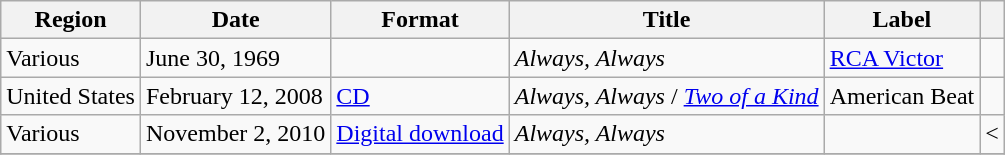<table class="wikitable plainrowheaders">
<tr>
<th scope="col">Region</th>
<th scope="col">Date</th>
<th scope="col">Format</th>
<th scope="col">Title</th>
<th scope="col">Label</th>
<th scope="col"></th>
</tr>
<tr>
<td>Various</td>
<td>June 30, 1969</td>
<td></td>
<td><em>Always, Always</em></td>
<td><a href='#'>RCA Victor</a></td>
<td></td>
</tr>
<tr>
<td>United States</td>
<td>February 12, 2008</td>
<td><a href='#'>CD</a></td>
<td><em>Always, Always</em> / <em><a href='#'>Two of a Kind</a></em></td>
<td>American Beat</td>
<td></td>
</tr>
<tr>
<td>Various</td>
<td>November 2, 2010</td>
<td><a href='#'>Digital download</a></td>
<td><em>Always, Always</em></td>
<td></td>
<td><</td>
</tr>
<tr>
</tr>
</table>
